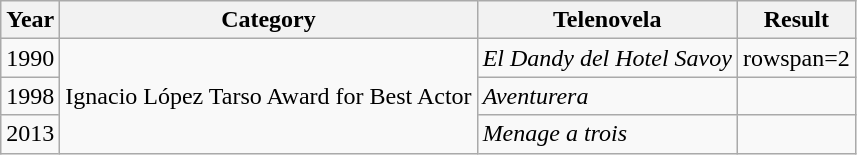<table class="wikitable">
<tr>
<th><strong>Year</strong></th>
<th><strong>Category</strong></th>
<th><strong>Telenovela</strong></th>
<th><strong>Result</strong></th>
</tr>
<tr>
<td>1990</td>
<td rowspan=3>Ignacio López Tarso Award for Best Actor</td>
<td><em>El Dandy del Hotel Savoy</em></td>
<td>rowspan=2 </td>
</tr>
<tr>
<td>1998</td>
<td><em>Aventurera</em></td>
</tr>
<tr>
<td>2013</td>
<td><em>Menage a trois</em></td>
<td></td>
</tr>
</table>
